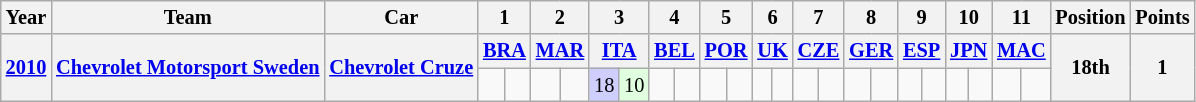<table class="wikitable" style="text-align:center; font-size:85%">
<tr>
<th>Year</th>
<th>Team</th>
<th>Car</th>
<th colspan=2>1</th>
<th colspan=2>2</th>
<th colspan=2>3</th>
<th colspan=2>4</th>
<th colspan=2>5</th>
<th colspan=2>6</th>
<th colspan=2>7</th>
<th colspan=2>8</th>
<th colspan=2>9</th>
<th colspan=2>10</th>
<th colspan=2>11</th>
<th>Position</th>
<th>Points</th>
</tr>
<tr>
<th rowspan=2><a href='#'>2010</a></th>
<th rowspan=2><a href='#'>Chevrolet Motorsport Sweden</a></th>
<th rowspan=2><a href='#'>Chevrolet Cruze</a></th>
<th colspan=2><a href='#'>BRA</a></th>
<th colspan=2><a href='#'>MAR</a></th>
<th colspan=2><a href='#'>ITA</a></th>
<th colspan=2><a href='#'>BEL</a></th>
<th colspan=2><a href='#'>POR</a></th>
<th colspan=2><a href='#'>UK</a></th>
<th colspan=2><a href='#'>CZE</a></th>
<th colspan=2><a href='#'>GER</a></th>
<th colspan=2><a href='#'>ESP</a></th>
<th colspan=2><a href='#'>JPN</a></th>
<th colspan=2><a href='#'>MAC</a></th>
<th rowspan=2>18th</th>
<th rowspan=2>1</th>
</tr>
<tr>
<td></td>
<td></td>
<td></td>
<td></td>
<td style="background:#cfcfff;">18</td>
<td style="background:#dfffdf;">10</td>
<td></td>
<td></td>
<td></td>
<td></td>
<td></td>
<td></td>
<td></td>
<td></td>
<td></td>
<td></td>
<td></td>
<td></td>
<td></td>
<td></td>
<td></td>
<td></td>
</tr>
</table>
